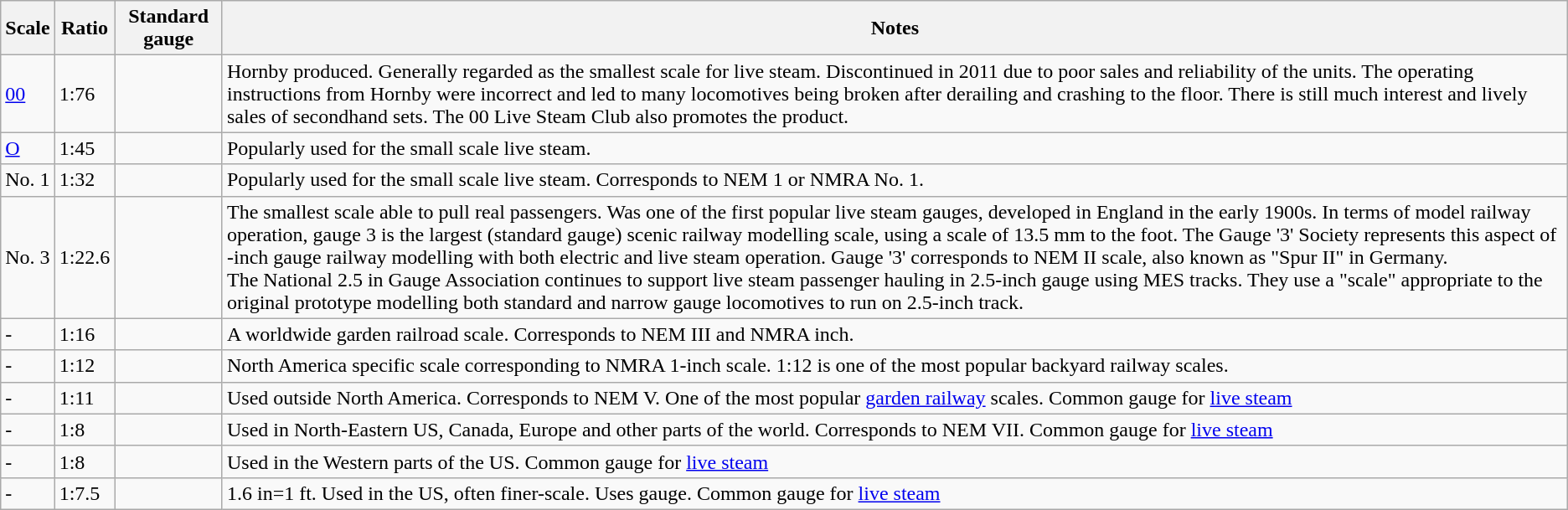<table class=wikitable>
<tr>
<th>Scale</th>
<th>Ratio</th>
<th>Standard gauge</th>
<th>Notes</th>
</tr>
<tr>
<td><a href='#'>00</a></td>
<td>1:76</td>
<td></td>
<td>Hornby produced. Generally regarded as the smallest scale for live steam. Discontinued in 2011 due to poor sales and reliability of the units. The operating instructions from Hornby were incorrect and led to many locomotives being broken after derailing and crashing to the floor. There is still much interest and lively sales of secondhand sets. The 00 Live Steam Club also promotes the product.</td>
</tr>
<tr>
<td><a href='#'>O</a></td>
<td>1:45</td>
<td></td>
<td>Popularly used for the small scale live steam.</td>
</tr>
<tr>
<td>No. 1</td>
<td>1:32</td>
<td></td>
<td>Popularly used for the small scale live steam. Corresponds to NEM 1 or NMRA No. 1.</td>
</tr>
<tr>
<td>No. 3</td>
<td>1:22.6</td>
<td></td>
<td>The smallest scale able to pull real passengers. Was one of the first popular live steam gauges, developed in England in the early 1900s. In terms of model railway operation, gauge 3 is the largest (standard gauge) scenic railway modelling scale, using a scale of 13.5 mm to the foot. The Gauge '3' Society represents this aspect of -inch gauge railway modelling with both electric and live steam operation. Gauge '3' corresponds to NEM II scale, also known as "Spur II" in Germany.<br>The National 2.5 in Gauge Association continues to support live steam passenger hauling in 2.5-inch gauge using MES tracks. They use a "scale" appropriate to the original prototype modelling both standard and narrow gauge locomotives to run on 2.5-inch track.</td>
</tr>
<tr>
<td>-</td>
<td>1:16</td>
<td></td>
<td>A worldwide garden railroad scale. Corresponds to NEM III and NMRA  inch.</td>
</tr>
<tr>
<td>-</td>
<td>1:12</td>
<td></td>
<td>North America specific scale corresponding to NMRA 1-inch scale. 1:12 is one of the most popular backyard railway scales.</td>
</tr>
<tr>
<td>-</td>
<td>1:11</td>
<td></td>
<td>Used outside North America. Corresponds to NEM V. One of the most popular <a href='#'>garden railway</a> scales. Common gauge for <a href='#'>live steam</a></td>
</tr>
<tr>
<td>-</td>
<td>1:8</td>
<td></td>
<td>Used in North-Eastern US, Canada, Europe and other parts of the world. Corresponds to NEM VII. Common gauge for <a href='#'>live steam</a></td>
</tr>
<tr>
<td>-</td>
<td>1:8</td>
<td></td>
<td>Used in the Western parts of the US. Common gauge for <a href='#'>live steam</a></td>
</tr>
<tr>
<td>-</td>
<td>1:7.5</td>
<td></td>
<td>1.6 in=1 ft. Used in the US, often finer-scale. Uses  gauge. Common gauge for <a href='#'>live steam</a></td>
</tr>
</table>
